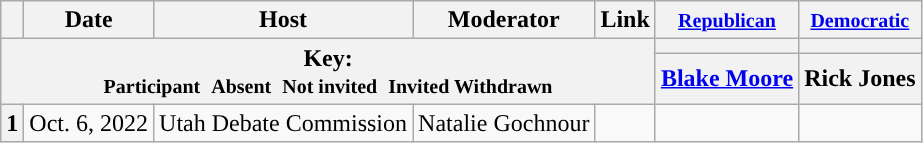<table class="wikitable" style="text-align:center;">
<tr>
<th scope="col"></th>
<th scope="col">Date</th>
<th scope="col">Host</th>
<th scope="col">Moderator</th>
<th scope="col">Link</th>
<th scope="col"><small><a href='#'>Republican</a></small></th>
<th scope="col"><small><a href='#'>Democratic</a></small></th>
</tr>
<tr>
<th colspan="5" rowspan="2">Key:<br> <small>Participant </small>  <small>Absent </small>  <small>Not invited </small>  <small>Invited  Withdrawn</small></th>
<th scope="col" style="background:"></th>
<th scope="col" style="background:"></th>
</tr>
<tr>
<th scope="col"><a href='#'>Blake Moore</a></th>
<th scope="col">Rick Jones</th>
</tr>
<tr>
<th>1</th>
<td style="white-space:nowrap;">Oct. 6, 2022</td>
<td style="white-space:nowrap;">Utah Debate Commission</td>
<td style="white-space:nowrap;">Natalie Gochnour</td>
<td style="white-space:nowrap;"></td>
<td></td>
<td></td>
</tr>
</table>
